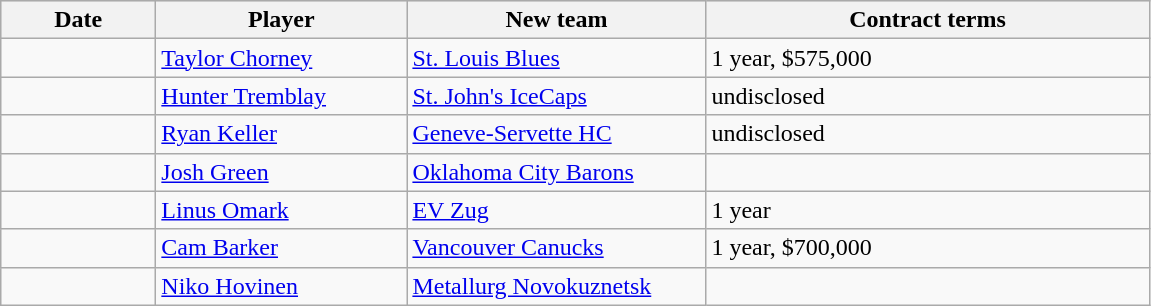<table class="wikitable">
<tr style="background:#ddd; text-align:center;">
<th style="width: 6em;">Date</th>
<th style="width: 10em;">Player</th>
<th style="width: 12em;">New team</th>
<th style="width: 18em;">Contract terms</th>
</tr>
<tr>
<td></td>
<td><a href='#'>Taylor Chorney</a></td>
<td><a href='#'>St. Louis Blues</a></td>
<td>1 year, $575,000</td>
</tr>
<tr>
<td></td>
<td><a href='#'>Hunter Tremblay</a></td>
<td><a href='#'>St. John's IceCaps</a></td>
<td>undisclosed</td>
</tr>
<tr>
<td></td>
<td><a href='#'>Ryan Keller</a></td>
<td><a href='#'>Geneve-Servette HC</a></td>
<td>undisclosed</td>
</tr>
<tr>
<td></td>
<td><a href='#'>Josh Green</a></td>
<td><a href='#'>Oklahoma City Barons</a></td>
<td></td>
</tr>
<tr>
<td></td>
<td><a href='#'>Linus Omark</a></td>
<td><a href='#'>EV Zug</a></td>
<td>1 year</td>
</tr>
<tr>
<td></td>
<td><a href='#'>Cam Barker</a></td>
<td><a href='#'>Vancouver Canucks</a></td>
<td>1 year, $700,000</td>
</tr>
<tr>
<td></td>
<td><a href='#'>Niko Hovinen</a></td>
<td><a href='#'>Metallurg Novokuznetsk</a></td>
<td></td>
</tr>
</table>
